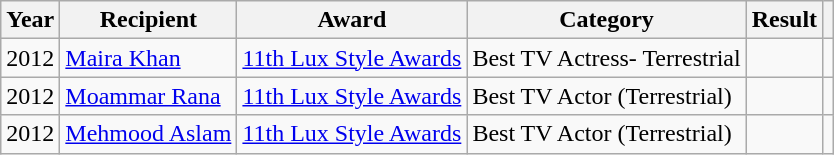<table class="wikitable sortable plainrowheaders">
<tr style="text-align:center;">
<th scope="col">Year</th>
<th scope="col">Recipient</th>
<th scope="col">Award</th>
<th scope="col">Category</th>
<th class="unsortable" scope="col">Result</th>
<th></th>
</tr>
<tr>
<td>2012</td>
<td><a href='#'>Maira Khan</a></td>
<td><a href='#'>11th Lux Style Awards</a></td>
<td>Best TV Actress- Terrestrial</td>
<td></td>
<td></td>
</tr>
<tr>
<td>2012</td>
<td><a href='#'>Moammar Rana</a></td>
<td><a href='#'>11th Lux Style Awards</a></td>
<td>Best TV Actor (Terrestrial)</td>
<td></td>
<td><br></td>
</tr>
<tr>
<td>2012</td>
<td><a href='#'>Mehmood Aslam</a></td>
<td><a href='#'>11th Lux Style Awards</a></td>
<td>Best TV Actor (Terrestrial)</td>
<td></td>
<td></td>
</tr>
</table>
